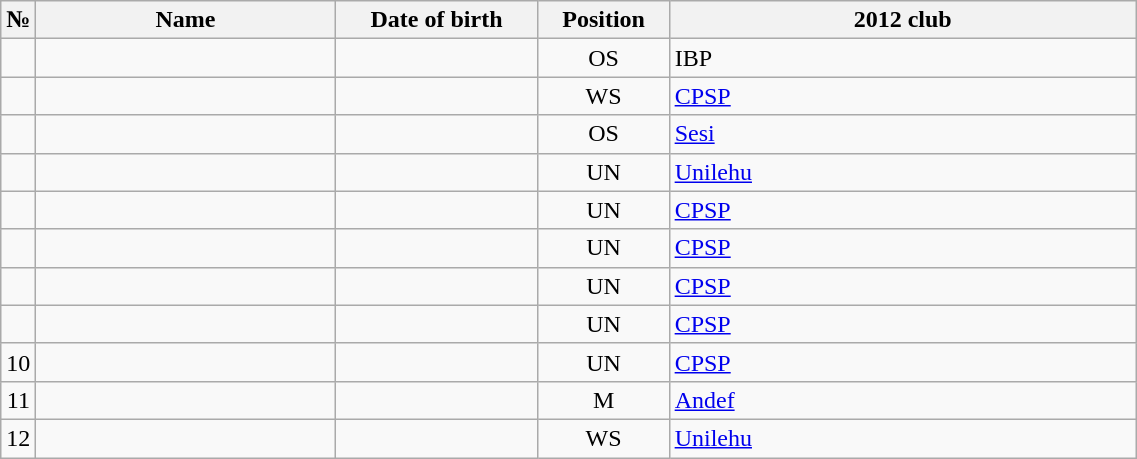<table class="wikitable sortable" style="font-size:100%; text-align:center;">
<tr>
<th>№</th>
<th style="width:12em">Name</th>
<th style="width:8em">Date of birth</th>
<th style="width:5em">Position</th>
<th style="width:19em">2012 club</th>
</tr>
<tr>
<td></td>
<td style="text-align:left;"></td>
<td style="text-align:right;"></td>
<td>OS</td>
<td style="text-align:left;"> IBP</td>
</tr>
<tr>
<td></td>
<td style="text-align:left;"></td>
<td style="text-align:right;"></td>
<td>WS</td>
<td style="text-align:left;"> <a href='#'>CPSP</a></td>
</tr>
<tr>
<td></td>
<td style="text-align:left;"></td>
<td style="text-align:right;"></td>
<td>OS</td>
<td style="text-align:left;"> <a href='#'>Sesi</a></td>
</tr>
<tr>
<td></td>
<td style="text-align:left;"></td>
<td style="text-align:right;"></td>
<td>UN</td>
<td style="text-align:left;"> <a href='#'>Unilehu</a></td>
</tr>
<tr>
<td></td>
<td style="text-align:left;"></td>
<td style="text-align:right;"></td>
<td>UN</td>
<td style="text-align:left;"> <a href='#'>CPSP</a></td>
</tr>
<tr>
<td></td>
<td style="text-align:left;"></td>
<td style="text-align:right;"></td>
<td>UN</td>
<td style="text-align:left;"> <a href='#'>CPSP</a></td>
</tr>
<tr>
<td></td>
<td style="text-align:left;"></td>
<td style="text-align:right;"></td>
<td>UN</td>
<td style="text-align:left;"> <a href='#'>CPSP</a></td>
</tr>
<tr>
<td></td>
<td style="text-align:left;"></td>
<td style="text-align:right;"></td>
<td>UN</td>
<td style="text-align:left;"> <a href='#'>CPSP</a></td>
</tr>
<tr>
<td>10</td>
<td style="text-align:left;"></td>
<td style="text-align:right;"></td>
<td>UN</td>
<td style="text-align:left;"> <a href='#'>CPSP</a></td>
</tr>
<tr>
<td>11</td>
<td style="text-align:left;"></td>
<td style="text-align:right;"></td>
<td>M</td>
<td style="text-align:left;"> <a href='#'>Andef</a></td>
</tr>
<tr>
<td>12</td>
<td style="text-align:left;"></td>
<td style="text-align:right;"></td>
<td>WS</td>
<td style="text-align:left;"> <a href='#'>Unilehu</a></td>
</tr>
</table>
